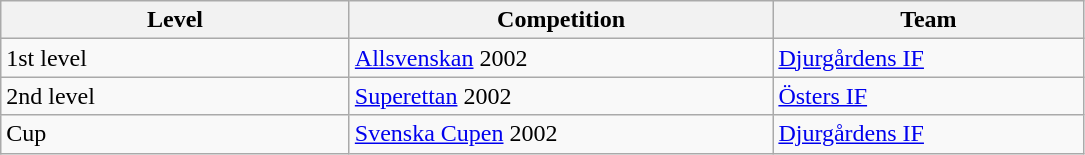<table class="wikitable" style="text-align: left;">
<tr>
<th style="width: 225px;">Level</th>
<th style="width: 275px;">Competition</th>
<th style="width: 200px;">Team</th>
</tr>
<tr>
<td>1st level</td>
<td><a href='#'>Allsvenskan</a> 2002</td>
<td><a href='#'>Djurgårdens IF</a></td>
</tr>
<tr>
<td>2nd level</td>
<td><a href='#'>Superettan</a> 2002</td>
<td><a href='#'>Östers IF</a></td>
</tr>
<tr>
<td>Cup</td>
<td><a href='#'>Svenska Cupen</a> 2002</td>
<td><a href='#'>Djurgårdens IF</a></td>
</tr>
</table>
